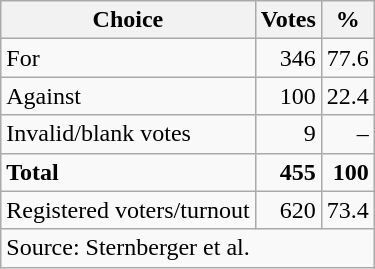<table class=wikitable style=text-align:right>
<tr>
<th>Choice</th>
<th>Votes</th>
<th>%</th>
</tr>
<tr>
<td align=left>For</td>
<td>346</td>
<td>77.6</td>
</tr>
<tr>
<td align=left>Against</td>
<td>100</td>
<td>22.4</td>
</tr>
<tr>
<td align=left>Invalid/blank votes</td>
<td>9</td>
<td>–</td>
</tr>
<tr>
<td align=left><strong>Total</strong></td>
<td><strong>455</strong></td>
<td><strong>100</strong></td>
</tr>
<tr>
<td align=left>Registered voters/turnout</td>
<td>620</td>
<td>73.4</td>
</tr>
<tr>
<td align=left colspan=3>Source: Sternberger et al.</td>
</tr>
</table>
